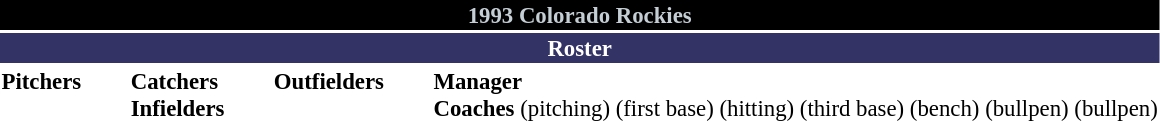<table class="toccolours" style="font-size: 95%;">
<tr>
<th colspan="10" style="background:#000000; color:#C4CED4; text-align:center;">1993 Colorado Rockies</th>
</tr>
<tr>
<td colspan="10" style="background:#333366; color:#FFFFFF; text-align:center;"><strong>Roster</strong></td>
</tr>
<tr>
<td valign="top"><strong>Pitchers</strong><br>























</td>
<td style="width:25px;"></td>
<td valign="top"><strong>Catchers</strong><br>



<strong>Infielders</strong>









</td>
<td style="width:25px;"></td>
<td valign="top"><strong>Outfielders</strong><br>





</td>
<td style="width:25px;"></td>
<td valign="top"><strong>Manager</strong><br>
<strong>Coaches</strong>
 (pitching)
 (first base)
 (hitting)
 (third base)
 (bench)
 (bullpen)
 (bullpen)</td>
</tr>
</table>
